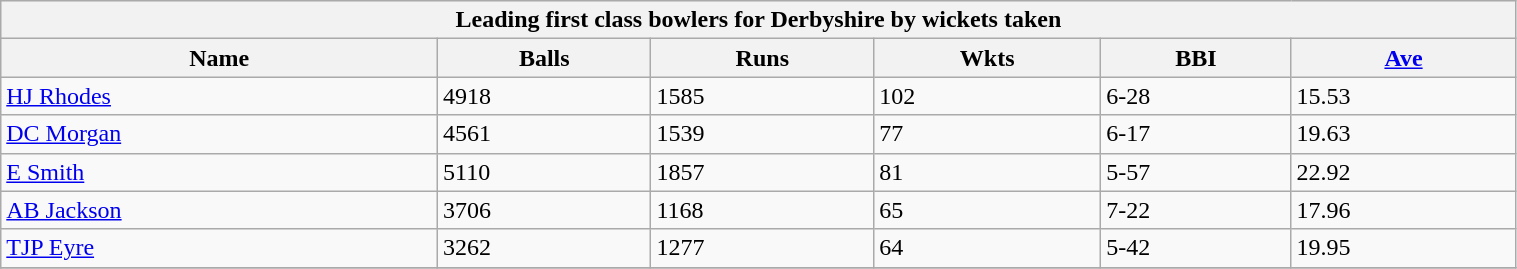<table class="wikitable" width="80%">
<tr bgcolor="#efefef">
<th colspan=6>Leading first class bowlers for Derbyshire by wickets taken</th>
</tr>
<tr bgcolor="#efefef">
<th>Name</th>
<th>Balls</th>
<th>Runs</th>
<th>Wkts</th>
<th>BBI</th>
<th><a href='#'>Ave</a></th>
</tr>
<tr>
<td><a href='#'>HJ Rhodes</a></td>
<td>4918</td>
<td>1585</td>
<td>102</td>
<td>6-28</td>
<td>15.53</td>
</tr>
<tr>
<td><a href='#'>DC Morgan</a></td>
<td>4561</td>
<td>1539</td>
<td>77</td>
<td>6-17</td>
<td>19.63</td>
</tr>
<tr>
<td><a href='#'>E Smith</a></td>
<td>5110</td>
<td>1857</td>
<td>81</td>
<td>5-57</td>
<td>22.92</td>
</tr>
<tr>
<td><a href='#'>AB Jackson</a></td>
<td>3706</td>
<td>1168</td>
<td>65</td>
<td>7-22</td>
<td>17.96</td>
</tr>
<tr>
<td><a href='#'>TJP Eyre</a></td>
<td>3262</td>
<td>1277</td>
<td>64</td>
<td>5-42</td>
<td>19.95</td>
</tr>
<tr>
</tr>
</table>
